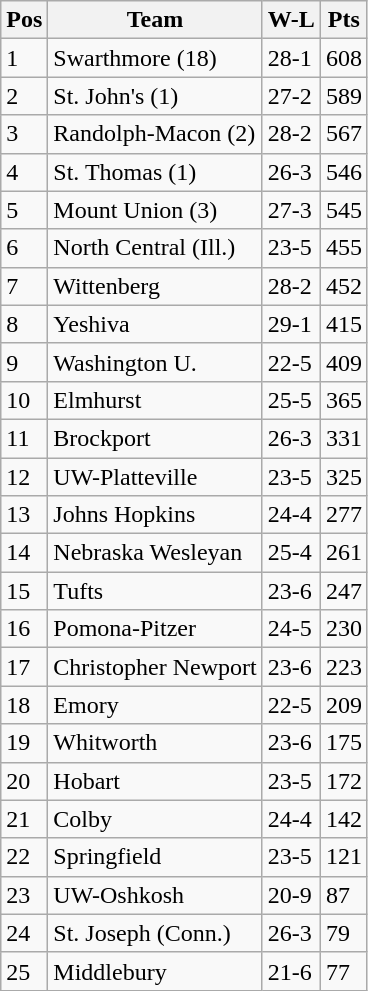<table class="wikitable">
<tr>
<th>Pos</th>
<th>Team</th>
<th>W-L</th>
<th>Pts</th>
</tr>
<tr>
<td>1</td>
<td>Swarthmore (18)</td>
<td>28-1</td>
<td>608</td>
</tr>
<tr>
<td>2</td>
<td>St. John's (1)</td>
<td>27-2</td>
<td>589</td>
</tr>
<tr>
<td>3</td>
<td>Randolph-Macon (2)</td>
<td>28-2</td>
<td>567</td>
</tr>
<tr>
<td>4</td>
<td>St. Thomas (1)</td>
<td>26-3</td>
<td>546</td>
</tr>
<tr>
<td>5</td>
<td>Mount Union (3)</td>
<td>27-3</td>
<td>545</td>
</tr>
<tr>
<td>6</td>
<td>North Central (Ill.)</td>
<td>23-5</td>
<td>455</td>
</tr>
<tr>
<td>7</td>
<td>Wittenberg</td>
<td>28-2</td>
<td>452</td>
</tr>
<tr>
<td>8</td>
<td>Yeshiva</td>
<td>29-1</td>
<td>415</td>
</tr>
<tr>
<td>9</td>
<td>Washington U.</td>
<td>22-5</td>
<td>409</td>
</tr>
<tr>
<td>10</td>
<td>Elmhurst</td>
<td>25-5</td>
<td>365</td>
</tr>
<tr>
<td>11</td>
<td>Brockport</td>
<td>26-3</td>
<td>331</td>
</tr>
<tr>
<td>12</td>
<td>UW-Platteville</td>
<td>23-5</td>
<td>325</td>
</tr>
<tr>
<td>13</td>
<td>Johns Hopkins</td>
<td>24-4</td>
<td>277</td>
</tr>
<tr>
<td>14</td>
<td>Nebraska Wesleyan</td>
<td>25-4</td>
<td>261</td>
</tr>
<tr>
<td>15</td>
<td>Tufts</td>
<td>23-6</td>
<td>247</td>
</tr>
<tr>
<td>16</td>
<td>Pomona-Pitzer</td>
<td>24-5</td>
<td>230</td>
</tr>
<tr>
<td>17</td>
<td>Christopher Newport</td>
<td>23-6</td>
<td>223</td>
</tr>
<tr>
<td>18</td>
<td>Emory</td>
<td>22-5</td>
<td>209</td>
</tr>
<tr>
<td>19</td>
<td>Whitworth</td>
<td>23-6</td>
<td>175</td>
</tr>
<tr>
<td>20</td>
<td>Hobart</td>
<td>23-5</td>
<td>172</td>
</tr>
<tr>
<td>21</td>
<td>Colby</td>
<td>24-4</td>
<td>142</td>
</tr>
<tr>
<td>22</td>
<td>Springfield</td>
<td>23-5</td>
<td>121</td>
</tr>
<tr>
<td>23</td>
<td>UW-Oshkosh</td>
<td>20-9</td>
<td>87</td>
</tr>
<tr>
<td>24</td>
<td>St. Joseph (Conn.)</td>
<td>26-3</td>
<td>79</td>
</tr>
<tr>
<td>25</td>
<td>Middlebury</td>
<td>21-6</td>
<td>77</td>
</tr>
</table>
